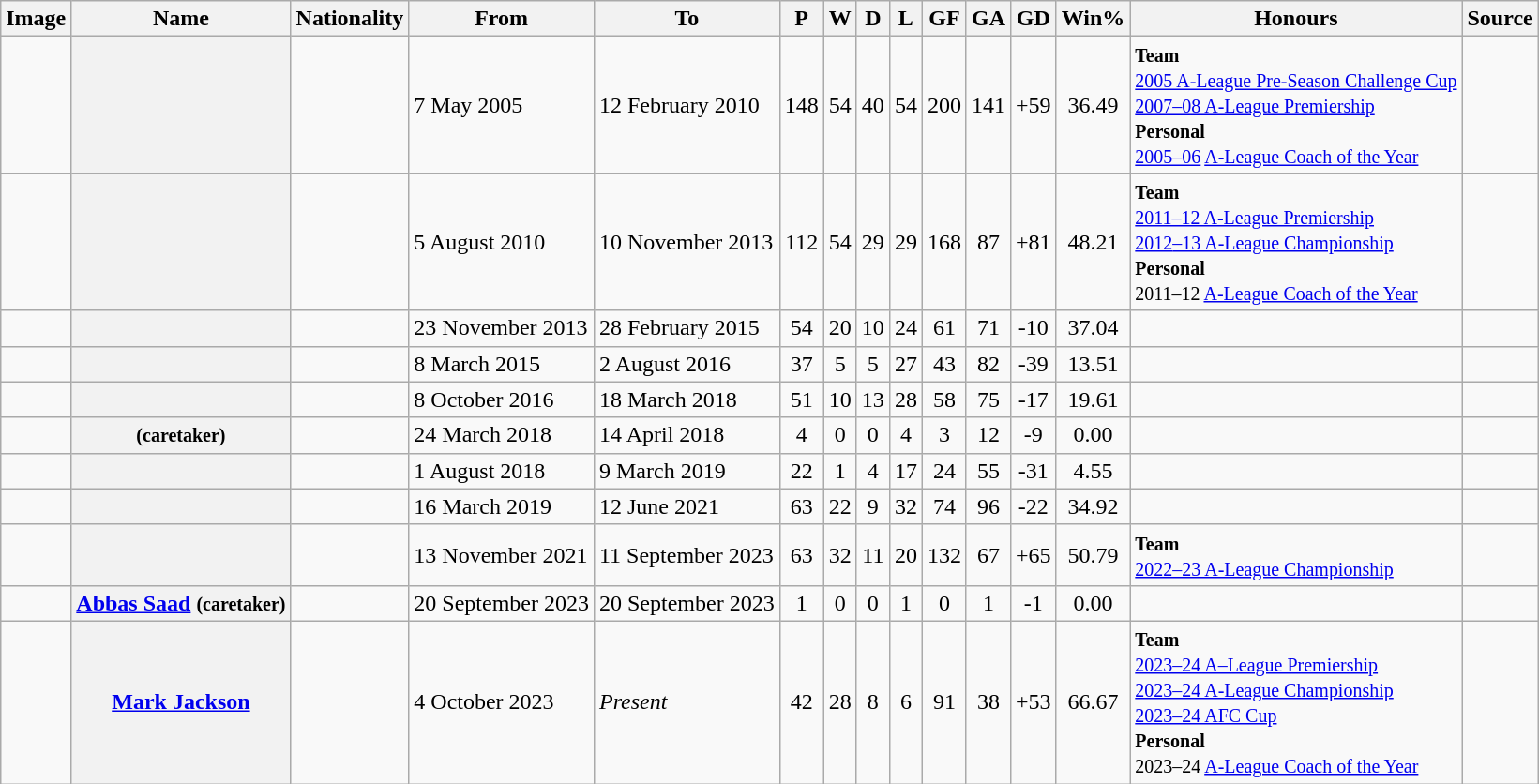<table class="wikitable plainrowheaders sortable">
<tr>
<th>Image</th>
<th scope="col">Name</th>
<th scope="col">Nationality</th>
<th scope="col">From</th>
<th scope="col">To</th>
<th scope="col">P</th>
<th scope="col">W</th>
<th scope="col">D</th>
<th scope="col">L</th>
<th scope="col">GF</th>
<th scope="col">GA</th>
<th scope="col">GD</th>
<th scope="col">Win%</th>
<th scope="col">Honours</th>
<th>Source</th>
</tr>
<tr>
<td align="center"></td>
<th scope="row"></th>
<td></td>
<td>7 May 2005</td>
<td>12 February 2010</td>
<td align="center">148</td>
<td align="center">54</td>
<td align="center">40</td>
<td align="center">54</td>
<td align="center">200</td>
<td align="center">141</td>
<td align="center">+59</td>
<td align="center">36.49</td>
<td><strong><small>Team</small></strong><br><small><a href='#'>2005 A-League Pre-Season Challenge Cup</a></small><br><a href='#'><small>2007–08 A-League Premiership</small></a><br><strong><small>Personal</small></strong><br><small><a href='#'>2005–06</a> <a href='#'>A-League Coach of the Year</a></small>
<br></td>
<td align="center"></td>
</tr>
<tr>
<td align="center"></td>
<th scope="row"></th>
<td></td>
<td>5 August 2010</td>
<td>10 November 2013</td>
<td align="center">112</td>
<td align="center">54</td>
<td align="center">29</td>
<td align="center">29</td>
<td align="center">168</td>
<td align="center">87</td>
<td align="center">+81</td>
<td align="center">48.21</td>
<td><strong><small>Team</small></strong><br><a href='#'><small>2011–12 A-League Premiership</small></a><br><a href='#'><small>2012</small><small>–13 A-League Championship</small></a><br><small><strong>Personal</strong></small><br><small>2011–12 <a href='#'>A-League Coach of the Year</a></small>
<br></td>
<td align="center"></td>
</tr>
<tr align="left">
<td></td>
<th scope="row"></th>
<td></td>
<td>23 November 2013</td>
<td>28 February 2015</td>
<td align="center">54</td>
<td align="center">20</td>
<td align="center">10</td>
<td align="center">24</td>
<td align="center">61</td>
<td align="center">71</td>
<td align="center">-10</td>
<td align="center">37.04</td>
<td></td>
<td align="center"></td>
</tr>
<tr>
<td></td>
<th scope="row"></th>
<td></td>
<td>8 March 2015</td>
<td>2 August 2016</td>
<td align="center">37</td>
<td align="center">5</td>
<td align="center">5</td>
<td align="center">27</td>
<td align="center">43</td>
<td align="center">82</td>
<td align="center">-39</td>
<td align="center">13.51</td>
<td></td>
<td align="center"></td>
</tr>
<tr>
<td></td>
<th scope="row"></th>
<td></td>
<td>8 October 2016</td>
<td>18 March 2018</td>
<td align="center">51</td>
<td align="center">10</td>
<td align="center">13</td>
<td align="center">28</td>
<td align="center">58</td>
<td align="center">75</td>
<td align="center">-17</td>
<td align="center">19.61</td>
<td></td>
<td align="center"></td>
</tr>
<tr>
<td></td>
<th scope="row"> <small>(caretaker)</small></th>
<td></td>
<td>24 March 2018</td>
<td>14 April 2018</td>
<td align="center">4</td>
<td align="center">0</td>
<td align="center">0</td>
<td align="center">4</td>
<td align="center">3</td>
<td align="center">12</td>
<td align="center">-9</td>
<td align="center">0.00</td>
<td></td>
<td align="center"></td>
</tr>
<tr>
<td></td>
<th scope="row"></th>
<td></td>
<td>1 August 2018</td>
<td>9 March 2019</td>
<td align="center">22</td>
<td align="center">1</td>
<td align="center">4</td>
<td align="center">17</td>
<td align="center">24</td>
<td align="center">55</td>
<td align="center">-31</td>
<td align="center">4.55</td>
<td></td>
<td align="center"></td>
</tr>
<tr>
<td></td>
<th scope="row"></th>
<td></td>
<td>16 March 2019</td>
<td>12 June 2021</td>
<td align="center">63</td>
<td align="center">22</td>
<td align="center">9</td>
<td align="center">32</td>
<td align="center">74</td>
<td align="center">96</td>
<td align="center">-22</td>
<td align="center">34.92</td>
<td></td>
<td align="center"></td>
</tr>
<tr>
<td></td>
<th scope="row"></th>
<td></td>
<td>13 November 2021</td>
<td>11 September 2023</td>
<td align="center">63</td>
<td align="center">32</td>
<td align="center">11</td>
<td align="center">20</td>
<td align="center">132</td>
<td align="center">67</td>
<td align="center">+65</td>
<td align="center">50.79</td>
<td><strong><small>Team</small></strong><br><small><a href='#'>2022–23 A-League Championship</a></small></td>
<td align="center"></td>
</tr>
<tr>
<td></td>
<th scope="row"><a href='#'>Abbas Saad</a> <small>(caretaker)</small></th>
<td></td>
<td>20 September 2023</td>
<td>20 September 2023</td>
<td align="center">1</td>
<td align="center">0</td>
<td align="center">0</td>
<td align="center">1</td>
<td align="center">0</td>
<td align="center">1</td>
<td align="center">-1</td>
<td align="center">0.00</td>
<td></td>
<td></td>
</tr>
<tr>
<td></td>
<th scope="row"><a href='#'>Mark Jackson</a></th>
<td></td>
<td>4 October 2023</td>
<td><em>Present</em></td>
<td align="center">42</td>
<td align="center">28</td>
<td align="center">8</td>
<td align="center">6</td>
<td align="center">91</td>
<td align="center">38</td>
<td align="center">+53</td>
<td align="center">66.67</td>
<td><strong><small>Team</small></strong><br><small><a href='#'>2023–24 A–League Premiership</a></small><br><small><a href='#'>2023–24 A-League Championship</a></small><br><small><a href='#'>2023–24 AFC Cup</a></small><br><small><strong>Personal</strong></small><br><small>2023–24 <a href='#'>A-League Coach of the Year</a></small></td>
<td></td>
</tr>
</table>
